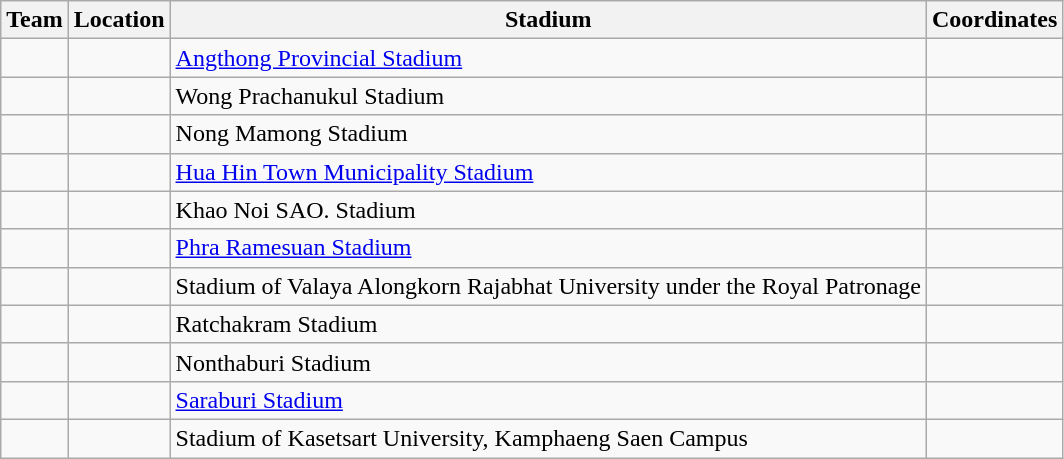<table class="wikitable sortable">
<tr>
<th>Team</th>
<th>Location</th>
<th>Stadium</th>
<th>Coordinates</th>
</tr>
<tr>
<td></td>
<td></td>
<td><a href='#'>Angthong Provincial Stadium</a></td>
<td></td>
</tr>
<tr>
<td></td>
<td></td>
<td>Wong Prachanukul Stadium</td>
<td></td>
</tr>
<tr>
<td></td>
<td></td>
<td>Nong Mamong Stadium</td>
<td></td>
</tr>
<tr>
<td></td>
<td></td>
<td><a href='#'>Hua Hin Town Municipality Stadium</a></td>
<td></td>
</tr>
<tr>
<td></td>
<td></td>
<td>Khao Noi SAO. Stadium</td>
<td></td>
</tr>
<tr>
<td></td>
<td></td>
<td><a href='#'>Phra Ramesuan Stadium</a></td>
<td></td>
</tr>
<tr>
<td></td>
<td></td>
<td>Stadium of Valaya Alongkorn Rajabhat University under the Royal Patronage</td>
<td></td>
</tr>
<tr>
<td></td>
<td></td>
<td>Ratchakram Stadium</td>
<td></td>
</tr>
<tr>
<td></td>
<td></td>
<td>Nonthaburi Stadium</td>
<td></td>
</tr>
<tr>
<td></td>
<td></td>
<td><a href='#'>Saraburi Stadium</a></td>
<td></td>
</tr>
<tr>
<td></td>
<td></td>
<td>Stadium of Kasetsart University, Kamphaeng Saen Campus</td>
<td></td>
</tr>
</table>
